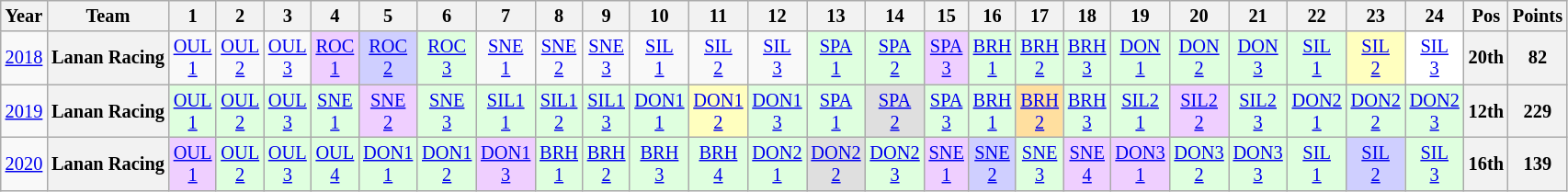<table class="wikitable" style="text-align:center; font-size:85%">
<tr>
<th>Year</th>
<th>Team</th>
<th>1</th>
<th>2</th>
<th>3</th>
<th>4</th>
<th>5</th>
<th>6</th>
<th>7</th>
<th>8</th>
<th>9</th>
<th>10</th>
<th>11</th>
<th>12</th>
<th>13</th>
<th>14</th>
<th>15</th>
<th>16</th>
<th>17</th>
<th>18</th>
<th>19</th>
<th>20</th>
<th>21</th>
<th>22</th>
<th>23</th>
<th>24</th>
<th>Pos</th>
<th>Points</th>
</tr>
<tr>
<td><a href='#'>2018</a></td>
<th nowrap>Lanan Racing</th>
<td style="background:#;"><a href='#'>OUL<br>1</a></td>
<td style="background:#;"><a href='#'>OUL<br>2</a></td>
<td style="background:#;"><a href='#'>OUL<br>3</a></td>
<td style="background:#EFCFFF;"><a href='#'>ROC<br>1</a><br></td>
<td style="background:#CFCFFF;"><a href='#'>ROC<br>2</a><br></td>
<td style="background:#DFFFDF;"><a href='#'>ROC<br>3</a><br></td>
<td style="background:#;"><a href='#'>SNE<br>1</a></td>
<td style="background:#;"><a href='#'>SNE<br>2</a></td>
<td style="background:#;"><a href='#'>SNE<br>3</a></td>
<td style="background:#;"><a href='#'>SIL<br>1</a></td>
<td style="background:#;"><a href='#'>SIL<br>2</a></td>
<td style="background:#;"><a href='#'>SIL<br>3</a></td>
<td style="background:#DFFFDF;"><a href='#'>SPA<br>1</a><br></td>
<td style="background:#DFFFDF;"><a href='#'>SPA<br>2</a><br></td>
<td style="background:#EFCFFF;"><a href='#'>SPA<br>3</a><br></td>
<td style="background:#DFFFDF;"><a href='#'>BRH<br>1</a><br></td>
<td style="background:#DFFFDF;"><a href='#'>BRH<br>2</a><br></td>
<td style="background:#DFFFDF;"><a href='#'>BRH<br>3</a><br></td>
<td style="background:#DFFFDF;"><a href='#'>DON<br>1</a><br></td>
<td style="background:#DFFFDF;"><a href='#'>DON<br>2</a><br></td>
<td style="background:#DFFFDF;"><a href='#'>DON<br>3</a><br></td>
<td style="background:#DFFFDF;"><a href='#'>SIL<br>1</a><br></td>
<td style="background:#FFFFBF;"><a href='#'>SIL<br>2</a><br></td>
<td style="background:#FFFFFF;"><a href='#'>SIL<br>3</a><br></td>
<th>20th</th>
<th>82</th>
</tr>
<tr>
<td><a href='#'>2019</a></td>
<th nowrap>Lanan Racing</th>
<td style="background:#DFFFDF;"><a href='#'>OUL<br>1</a><br></td>
<td style="background:#DFFFDF;"><a href='#'>OUL<br>2</a><br></td>
<td style="background:#DFFFDF;"><a href='#'>OUL<br>3</a><br></td>
<td style="background:#DFFFDF;"><a href='#'>SNE<br>1</a><br></td>
<td style="background:#EFCFFF;"><a href='#'>SNE<br>2</a><br></td>
<td style="background:#DFFFDF;"><a href='#'>SNE<br>3</a><br></td>
<td style="background:#DFFFDF;"><a href='#'>SIL1<br>1</a><br></td>
<td style="background:#DFFFDF;"><a href='#'>SIL1<br>2</a><br></td>
<td style="background:#DFFFDF;"><a href='#'>SIL1<br>3</a><br></td>
<td style="background:#DFFFDF;"><a href='#'>DON1<br>1</a><br></td>
<td style="background:#FFFFBF;"><a href='#'>DON1<br>2</a><br></td>
<td style="background:#DFFFDF;"><a href='#'>DON1<br>3</a><br></td>
<td style="background:#DFFFDF;"><a href='#'>SPA<br>1</a><br></td>
<td style="background:#DFDFDF;"><a href='#'>SPA<br>2</a><br></td>
<td style="background:#DFFFDF;"><a href='#'>SPA<br>3</a><br></td>
<td style="background:#DFFFDF;"><a href='#'>BRH<br>1</a><br></td>
<td style="background:#FFDF9F;"><a href='#'>BRH<br>2</a><br></td>
<td style="background:#DFFFDF;"><a href='#'>BRH<br>3</a><br></td>
<td style="background:#DFFFDF;"><a href='#'>SIL2<br>1</a><br></td>
<td style="background:#EFCFFF;"><a href='#'>SIL2<br>2</a><br></td>
<td style="background:#DFFFDF;"><a href='#'>SIL2<br>3</a><br></td>
<td style="background:#DFFFDF;"><a href='#'>DON2<br>1</a><br></td>
<td style="background:#DFFFDF;"><a href='#'>DON2<br>2</a><br></td>
<td style="background:#DFFFDF;"><a href='#'>DON2<br>3</a><br></td>
<th>12th</th>
<th>229</th>
</tr>
<tr>
<td><a href='#'>2020</a></td>
<th nowrap>Lanan Racing</th>
<td style="background:#EFCFFF;"><a href='#'>OUL<br>1</a><br></td>
<td style="background:#DFFFDF;"><a href='#'>OUL<br>2</a><br></td>
<td style="background:#DFFFDF;"><a href='#'>OUL<br>3</a><br></td>
<td style="background:#DFFFDF;"><a href='#'>OUL<br>4</a><br></td>
<td style="background:#DFFFDF;"><a href='#'>DON1<br>1</a><br></td>
<td style="background:#DFFFDF;"><a href='#'>DON1<br>2</a><br></td>
<td style="background:#EFCFFF;"><a href='#'>DON1<br>3</a><br></td>
<td style="background:#DFFFDF;"><a href='#'>BRH<br>1</a><br></td>
<td style="background:#DFFFDF;"><a href='#'>BRH<br>2</a><br></td>
<td style="background:#DFFFDF;"><a href='#'>BRH<br>3</a><br></td>
<td style="background:#DFFFDF;"><a href='#'>BRH<br>4</a><br></td>
<td style="background:#DFFFDF;"><a href='#'>DON2<br>1</a><br></td>
<td style="background:#DFDFDF;"><a href='#'>DON2<br>2</a><br></td>
<td style="background:#DFFFDF;"><a href='#'>DON2<br>3</a><br></td>
<td style="background:#EFCFFF;"><a href='#'>SNE<br>1</a><br></td>
<td style="background:#CFCFFF;"><a href='#'>SNE<br>2</a><br></td>
<td style="background:#DFFFDF;"><a href='#'>SNE<br>3</a><br></td>
<td style="background:#EFCFFF;"><a href='#'>SNE<br>4</a><br></td>
<td style="background:#EFCFFF;"><a href='#'>DON3<br>1</a><br></td>
<td style="background:#DFFFDF;"><a href='#'>DON3<br>2</a><br></td>
<td style="background:#DFFFDF;"><a href='#'>DON3<br>3</a><br></td>
<td style="background:#DFFFDF;"><a href='#'>SIL<br>1</a><br></td>
<td style="background:#CFCFFF;"><a href='#'>SIL<br>2</a><br></td>
<td style="background:#DFFFDF;"><a href='#'>SIL<br>3</a><br></td>
<th>16th</th>
<th>139</th>
</tr>
</table>
